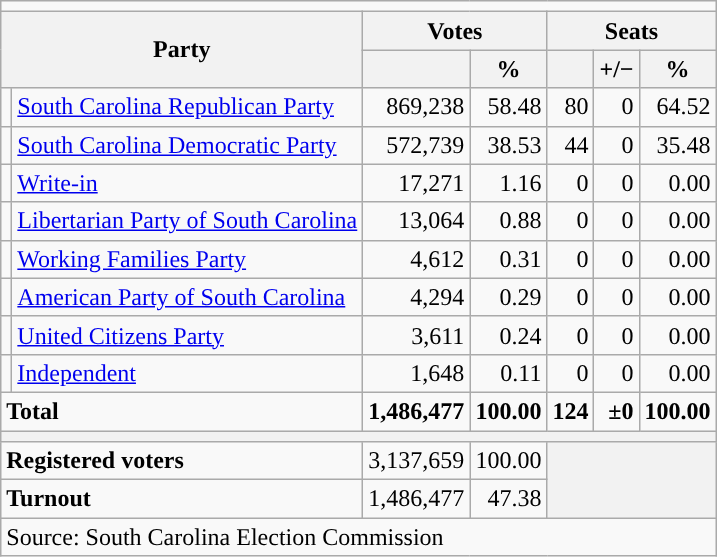<table class="wikitable">
<tr>
<td colspan="7"></td>
</tr>
<tr>
<th colspan="2" rowspan="2">Party</th>
<th colspan="2">Votes</th>
<th colspan="3">Seats</th>
</tr>
<tr>
<th></th>
<th>%</th>
<th></th>
<th>+/−</th>
<th>%</th>
</tr>
<tr>
<td style="background-color:"></td>
<td><a href='#'>South Carolina Republican Party</a></td>
<td align="right">869,238</td>
<td align="right">58.48</td>
<td align="right">80</td>
<td align="right">0</td>
<td align="right">64.52</td>
</tr>
<tr>
<td style="background-color:"></td>
<td><a href='#'>South Carolina Democratic Party</a></td>
<td align="right">572,739</td>
<td align="right">38.53</td>
<td align="right">44</td>
<td align="right">0</td>
<td align="right">35.48</td>
</tr>
<tr>
<td style="background-color:"></td>
<td><a href='#'>Write-in</a></td>
<td align="right">17,271</td>
<td align="right">1.16</td>
<td align="right">0</td>
<td align="right">0</td>
<td align="right">0.00</td>
</tr>
<tr>
<td style="background-color:"></td>
<td><a href='#'>Libertarian Party of South Carolina</a></td>
<td align="right">13,064</td>
<td align="right">0.88</td>
<td align="right">0</td>
<td align="right">0</td>
<td align="right">0.00</td>
</tr>
<tr>
<td style="background-color:"></td>
<td><a href='#'>Working Families Party</a></td>
<td align="right">4,612</td>
<td align="right">0.31</td>
<td align="right">0</td>
<td align="right">0</td>
<td align="right">0.00</td>
</tr>
<tr>
<td style="background-color:"></td>
<td><a href='#'>American Party of South Carolina</a></td>
<td align="right">4,294</td>
<td align="right">0.29</td>
<td align="right">0</td>
<td align="right">0</td>
<td align="right">0.00</td>
</tr>
<tr>
<td style="background-color:"></td>
<td><a href='#'>United Citizens Party</a></td>
<td align="right">3,611</td>
<td align="right">0.24</td>
<td align="right">0</td>
<td align="right">0</td>
<td align="right">0.00</td>
</tr>
<tr>
<td style="background-color:"></td>
<td><a href='#'>Independent</a></td>
<td align="right">1,648</td>
<td align="right">0.11</td>
<td align="right">0</td>
<td align="right">0</td>
<td align="right">0.00</td>
</tr>
<tr>
<td colspan="2"><strong>Total</strong></td>
<td align="right"><strong>1,486,477</strong></td>
<td align="right"><strong>100.00</strong></td>
<td align="right"><strong>124</strong></td>
<td align="right"><strong>±0</strong></td>
<td align="right"><strong>100.00</strong></td>
</tr>
<tr>
<th colspan="7"></th>
</tr>
<tr>
<td colspan="2"><strong>Registered voters</strong></td>
<td>3,137,659</td>
<td>100.00</td>
<th colspan="3" rowspan="2"></th>
</tr>
<tr>
<td colspan="2"><strong>Turnout</strong></td>
<td align="right">1,486,477</td>
<td align="right">47.38</td>
</tr>
<tr>
<td colspan="7">Source: South Carolina Election Commission</td>
</tr>
</table>
